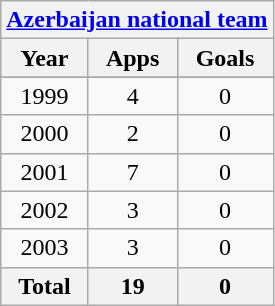<table class="wikitable" style="text-align:center">
<tr>
<th colspan=3><a href='#'>Azerbaijan national team</a></th>
</tr>
<tr>
<th>Year</th>
<th>Apps</th>
<th>Goals</th>
</tr>
<tr>
</tr>
<tr>
<td>1999</td>
<td>4</td>
<td>0</td>
</tr>
<tr>
<td>2000</td>
<td>2</td>
<td>0</td>
</tr>
<tr>
<td>2001</td>
<td>7</td>
<td>0</td>
</tr>
<tr>
<td>2002</td>
<td>3</td>
<td>0</td>
</tr>
<tr>
<td>2003</td>
<td>3</td>
<td>0</td>
</tr>
<tr>
<th>Total</th>
<th>19</th>
<th>0</th>
</tr>
</table>
